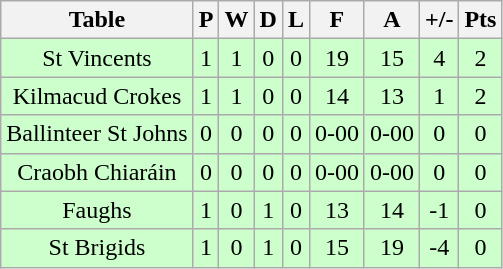<table class="wikitable">
<tr>
<th>Table</th>
<th>P</th>
<th>W</th>
<th>D</th>
<th>L</th>
<th>F</th>
<th>A</th>
<th>+/-</th>
<th>Pts</th>
</tr>
<tr style="text-align:Center; background:#cfc;">
<td>St Vincents</td>
<td>1</td>
<td>1</td>
<td>0</td>
<td>0</td>
<td>19</td>
<td>15</td>
<td>4</td>
<td>2</td>
</tr>
<tr style="text-align:Center; background:#cfc;">
<td>Kilmacud Crokes</td>
<td>1</td>
<td>1</td>
<td>0</td>
<td>0</td>
<td>14</td>
<td>13</td>
<td>1</td>
<td>2</td>
</tr>
<tr style="text-align:Center; background:#cfc;">
<td>Ballinteer St Johns</td>
<td>0</td>
<td>0</td>
<td>0</td>
<td>0</td>
<td>0-00</td>
<td>0-00</td>
<td>0</td>
<td>0</td>
</tr>
<tr style="text-align:Center; background:#cfc;">
<td>Craobh Chiaráin</td>
<td>0</td>
<td>0</td>
<td>0</td>
<td>0</td>
<td>0-00</td>
<td>0-00</td>
<td>0</td>
<td>0</td>
</tr>
<tr style="text-align:Center; background:#cfc;">
<td>Faughs</td>
<td>1</td>
<td>0</td>
<td>1</td>
<td>0</td>
<td>13</td>
<td>14</td>
<td>-1</td>
<td>0</td>
</tr>
<tr style="text-align:Center; background:#cfc;">
<td>St Brigids</td>
<td>1</td>
<td>0</td>
<td>1</td>
<td>0</td>
<td>15</td>
<td>19</td>
<td>-4</td>
<td>0</td>
</tr>
</table>
